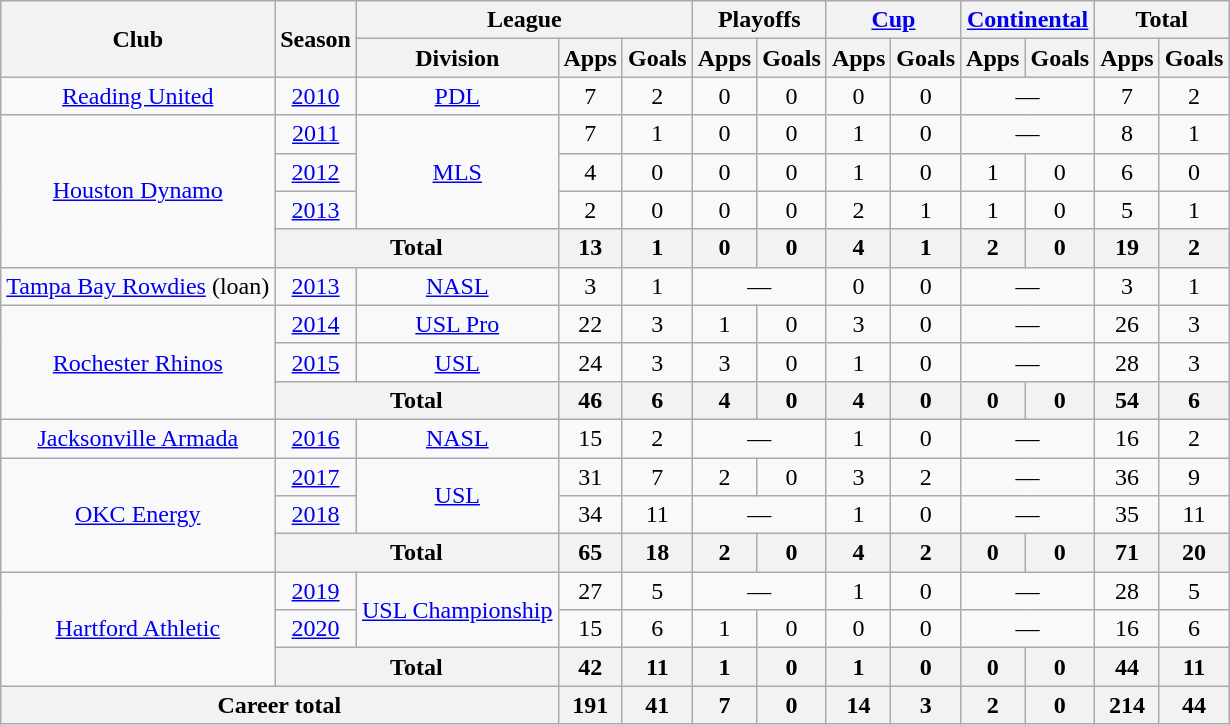<table class="wikitable" style="text-align: center;">
<tr>
<th rowspan=2>Club</th>
<th rowspan=2>Season</th>
<th colspan=3>League</th>
<th colspan=2>Playoffs</th>
<th colspan=2><a href='#'>Cup</a></th>
<th colspan=2><a href='#'>Continental</a></th>
<th colspan=2>Total</th>
</tr>
<tr>
<th>Division</th>
<th>Apps</th>
<th>Goals</th>
<th>Apps</th>
<th>Goals</th>
<th>Apps</th>
<th>Goals</th>
<th>Apps</th>
<th>Goals</th>
<th>Apps</th>
<th>Goals</th>
</tr>
<tr>
<td><a href='#'>Reading United</a></td>
<td><a href='#'>2010</a></td>
<td><a href='#'>PDL</a></td>
<td>7</td>
<td>2</td>
<td>0</td>
<td>0</td>
<td>0</td>
<td>0</td>
<td colspan=2>—</td>
<td>7</td>
<td>2</td>
</tr>
<tr>
<td rowspan=4><a href='#'>Houston Dynamo</a></td>
<td><a href='#'>2011</a></td>
<td rowspan=3><a href='#'>MLS</a></td>
<td>7</td>
<td>1</td>
<td>0</td>
<td>0</td>
<td>1</td>
<td>0</td>
<td colspan=2>—</td>
<td>8</td>
<td>1</td>
</tr>
<tr>
<td><a href='#'>2012</a></td>
<td>4</td>
<td>0</td>
<td>0</td>
<td>0</td>
<td>1</td>
<td>0</td>
<td>1</td>
<td>0</td>
<td>6</td>
<td>0</td>
</tr>
<tr>
<td><a href='#'>2013</a></td>
<td>2</td>
<td>0</td>
<td>0</td>
<td>0</td>
<td>2</td>
<td>1</td>
<td>1</td>
<td>0</td>
<td>5</td>
<td>1</td>
</tr>
<tr>
<th colspan=2>Total</th>
<th>13</th>
<th>1</th>
<th>0</th>
<th>0</th>
<th>4</th>
<th>1</th>
<th>2</th>
<th>0</th>
<th>19</th>
<th>2</th>
</tr>
<tr>
<td><a href='#'>Tampa Bay Rowdies</a> (loan)</td>
<td><a href='#'>2013</a></td>
<td><a href='#'>NASL</a></td>
<td>3</td>
<td>1</td>
<td colspan=2>—</td>
<td>0</td>
<td>0</td>
<td colspan=2>—</td>
<td>3</td>
<td>1</td>
</tr>
<tr>
<td rowspan=3><a href='#'>Rochester Rhinos</a></td>
<td><a href='#'>2014</a></td>
<td><a href='#'>USL Pro</a></td>
<td>22</td>
<td>3</td>
<td>1</td>
<td>0</td>
<td>3</td>
<td>0</td>
<td colspan=2>—</td>
<td>26</td>
<td>3</td>
</tr>
<tr>
<td><a href='#'>2015</a></td>
<td><a href='#'>USL</a></td>
<td>24</td>
<td>3</td>
<td>3</td>
<td>0</td>
<td>1</td>
<td>0</td>
<td colspan=2>—</td>
<td>28</td>
<td>3</td>
</tr>
<tr>
<th colspan=2>Total</th>
<th>46</th>
<th>6</th>
<th>4</th>
<th>0</th>
<th>4</th>
<th>0</th>
<th>0</th>
<th>0</th>
<th>54</th>
<th>6</th>
</tr>
<tr>
<td><a href='#'>Jacksonville Armada</a></td>
<td><a href='#'>2016</a></td>
<td><a href='#'>NASL</a></td>
<td>15</td>
<td>2</td>
<td colspan=2>—</td>
<td>1</td>
<td>0</td>
<td colspan=2>—</td>
<td>16</td>
<td>2</td>
</tr>
<tr>
<td rowspan=3><a href='#'>OKC Energy</a></td>
<td><a href='#'>2017</a></td>
<td rowspan=2><a href='#'>USL</a></td>
<td>31</td>
<td>7</td>
<td>2</td>
<td>0</td>
<td>3</td>
<td>2</td>
<td colspan=2>—</td>
<td>36</td>
<td>9</td>
</tr>
<tr>
<td><a href='#'>2018</a></td>
<td>34</td>
<td>11</td>
<td colspan=2>—</td>
<td>1</td>
<td>0</td>
<td colspan=2>—</td>
<td>35</td>
<td>11</td>
</tr>
<tr>
<th colspan=2>Total</th>
<th>65</th>
<th>18</th>
<th>2</th>
<th>0</th>
<th>4</th>
<th>2</th>
<th>0</th>
<th>0</th>
<th>71</th>
<th>20</th>
</tr>
<tr>
<td rowspan="3"><a href='#'>Hartford Athletic</a></td>
<td><a href='#'>2019</a></td>
<td rowspan="2"><a href='#'>USL Championship</a></td>
<td>27</td>
<td>5</td>
<td colspan="2">—</td>
<td>1</td>
<td>0</td>
<td colspan=2>—</td>
<td>28</td>
<td>5</td>
</tr>
<tr>
<td><a href='#'>2020</a></td>
<td>15</td>
<td>6</td>
<td>1</td>
<td>0</td>
<td>0</td>
<td>0</td>
<td colspan="2">—</td>
<td>16</td>
<td>6</td>
</tr>
<tr>
<th colspan="2">Total</th>
<th>42</th>
<th>11</th>
<th>1</th>
<th>0</th>
<th>1</th>
<th>0</th>
<th>0</th>
<th>0</th>
<th>44</th>
<th>11</th>
</tr>
<tr>
<th colspan="3">Career total</th>
<th>191</th>
<th>41</th>
<th>7</th>
<th>0</th>
<th>14</th>
<th>3</th>
<th>2</th>
<th>0</th>
<th>214</th>
<th>44</th>
</tr>
</table>
